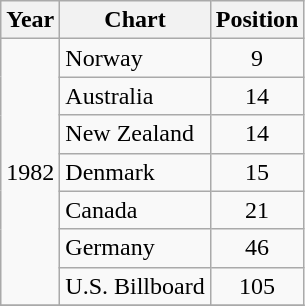<table class="wikitable">
<tr>
<th>Year</th>
<th>Chart</th>
<th>Position</th>
</tr>
<tr>
<td rowspan=7>1982</td>
<td>Norway</td>
<td align="center">9</td>
</tr>
<tr>
<td>Australia</td>
<td align="center">14</td>
</tr>
<tr>
<td>New Zealand</td>
<td align="center">14</td>
</tr>
<tr>
<td>Denmark</td>
<td align="center">15</td>
</tr>
<tr>
<td>Canada</td>
<td align="center">21</td>
</tr>
<tr>
<td>Germany</td>
<td align="center">46</td>
</tr>
<tr>
<td>U.S. Billboard</td>
<td align="center">105</td>
</tr>
<tr>
</tr>
</table>
